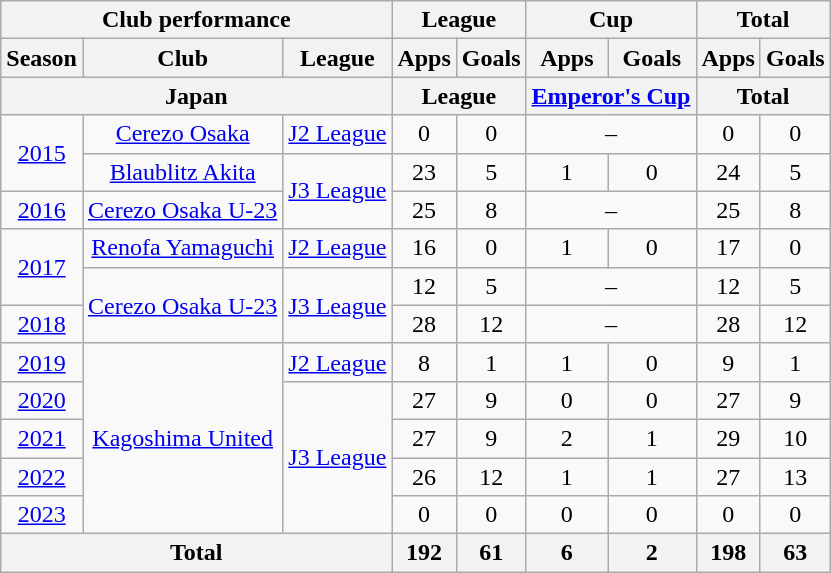<table class="wikitable" style="text-align:center;">
<tr>
<th colspan=3>Club performance</th>
<th colspan=2>League</th>
<th colspan=2>Cup</th>
<th colspan=2>Total</th>
</tr>
<tr>
<th>Season</th>
<th>Club</th>
<th>League</th>
<th>Apps</th>
<th>Goals</th>
<th>Apps</th>
<th>Goals</th>
<th>Apps</th>
<th>Goals</th>
</tr>
<tr>
<th colspan=3>Japan</th>
<th colspan=2>League</th>
<th colspan=2><a href='#'>Emperor's Cup</a></th>
<th colspan=2>Total</th>
</tr>
<tr>
<td rowspan="2"><a href='#'>2015</a></td>
<td><a href='#'>Cerezo Osaka</a></td>
<td><a href='#'>J2 League</a></td>
<td>0</td>
<td>0</td>
<td colspan="2">–</td>
<td>0</td>
<td>0</td>
</tr>
<tr>
<td><a href='#'>Blaublitz Akita</a></td>
<td rowspan="2"><a href='#'>J3 League</a></td>
<td>23</td>
<td>5</td>
<td>1</td>
<td>0</td>
<td>24</td>
<td>5</td>
</tr>
<tr>
<td><a href='#'>2016</a></td>
<td><a href='#'>Cerezo Osaka U-23</a></td>
<td>25</td>
<td>8</td>
<td colspan="2">–</td>
<td>25</td>
<td>8</td>
</tr>
<tr>
<td rowspan="2"><a href='#'>2017</a></td>
<td><a href='#'>Renofa Yamaguchi</a></td>
<td><a href='#'>J2 League</a></td>
<td>16</td>
<td>0</td>
<td>1</td>
<td>0</td>
<td>17</td>
<td>0</td>
</tr>
<tr>
<td rowspan=2><a href='#'>Cerezo Osaka U-23</a></td>
<td rowspan=2><a href='#'>J3 League</a></td>
<td>12</td>
<td>5</td>
<td colspan="2">–</td>
<td>12</td>
<td>5</td>
</tr>
<tr>
<td><a href='#'>2018</a></td>
<td>28</td>
<td>12</td>
<td colspan="2">–</td>
<td>28</td>
<td>12</td>
</tr>
<tr>
<td><a href='#'>2019</a></td>
<td rowspan=5><a href='#'>Kagoshima United</a></td>
<td><a href='#'>J2 League</a></td>
<td>8</td>
<td>1</td>
<td>1</td>
<td>0</td>
<td>9</td>
<td>1</td>
</tr>
<tr>
<td><a href='#'>2020</a></td>
<td rowspan=4><a href='#'>J3 League</a></td>
<td>27</td>
<td>9</td>
<td>0</td>
<td>0</td>
<td>27</td>
<td>9</td>
</tr>
<tr>
<td><a href='#'>2021</a></td>
<td>27</td>
<td>9</td>
<td>2</td>
<td>1</td>
<td>29</td>
<td>10</td>
</tr>
<tr>
<td><a href='#'>2022</a></td>
<td>26</td>
<td>12</td>
<td>1</td>
<td>1</td>
<td>27</td>
<td>13</td>
</tr>
<tr>
<td><a href='#'>2023</a></td>
<td>0</td>
<td>0</td>
<td>0</td>
<td>0</td>
<td>0</td>
<td>0</td>
</tr>
<tr>
<th colspan="3">Total</th>
<th>192</th>
<th>61</th>
<th>6</th>
<th>2</th>
<th>198</th>
<th>63</th>
</tr>
</table>
